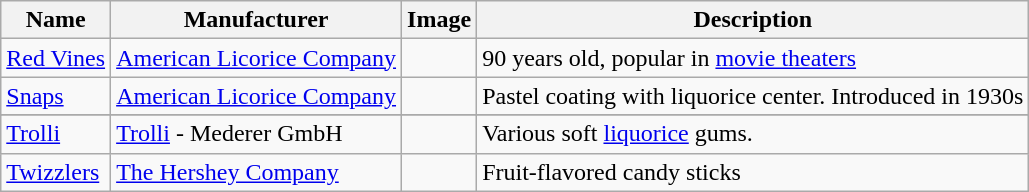<table class="wikitable sortable">
<tr>
<th>Name</th>
<th>Manufacturer</th>
<th class="unsortable">Image</th>
<th>Description</th>
</tr>
<tr>
<td><a href='#'>Red Vines</a></td>
<td><a href='#'>American Licorice Company</a></td>
<td></td>
<td>90 years old, popular in <a href='#'>movie theaters</a></td>
</tr>
<tr>
<td><a href='#'>Snaps</a></td>
<td><a href='#'>American Licorice Company</a></td>
<td></td>
<td>Pastel coating with liquorice center. Introduced in 1930s</td>
</tr>
<tr>
</tr>
<tr>
<td><a href='#'>Trolli</a></td>
<td><a href='#'>Trolli</a> - Mederer GmbH</td>
<td></td>
<td>Various soft <a href='#'>liquorice</a> gums.</td>
</tr>
<tr>
<td><a href='#'>Twizzlers</a></td>
<td><a href='#'>The Hershey Company</a></td>
<td></td>
<td>Fruit-flavored candy sticks</td>
</tr>
</table>
